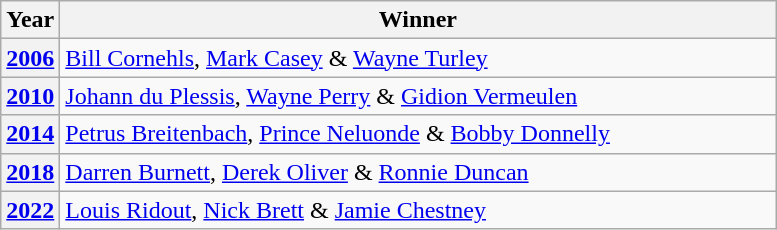<table class="wikitable">
<tr>
<th>Year</th>
<th Width=470>Winner</th>
</tr>
<tr>
<th><a href='#'>2006</a></th>
<td> <a href='#'>Bill Cornehls</a>, <a href='#'>Mark Casey</a> & <a href='#'>Wayne Turley</a></td>
</tr>
<tr>
<th><a href='#'>2010</a></th>
<td> <a href='#'>Johann du Plessis</a>, <a href='#'>Wayne Perry</a> & <a href='#'>Gidion Vermeulen</a></td>
</tr>
<tr>
<th><a href='#'>2014</a></th>
<td> <a href='#'>Petrus Breitenbach</a>, <a href='#'>Prince Neluonde</a> & <a href='#'>Bobby Donnelly</a></td>
</tr>
<tr>
<th><a href='#'>2018</a></th>
<td> <a href='#'>Darren Burnett</a>, <a href='#'>Derek Oliver</a> & <a href='#'>Ronnie Duncan</a></td>
</tr>
<tr>
<th><a href='#'>2022</a></th>
<td> <a href='#'>Louis Ridout</a>, <a href='#'>Nick Brett</a> & <a href='#'>Jamie Chestney</a></td>
</tr>
</table>
